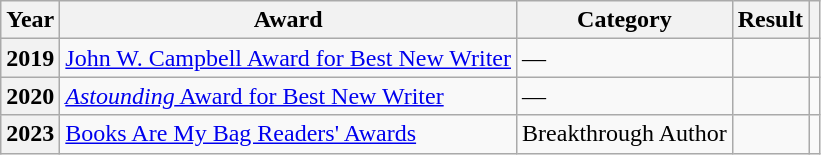<table class="wikitable sortable">
<tr>
<th>Year</th>
<th>Award</th>
<th>Category</th>
<th>Result</th>
<th></th>
</tr>
<tr>
<th>2019</th>
<td><a href='#'>John W. Campbell Award for Best New Writer</a></td>
<td>—</td>
<td></td>
<td></td>
</tr>
<tr>
<th>2020</th>
<td><a href='#'><em>Astounding</em> Award for Best New Writer</a></td>
<td>—</td>
<td></td>
<td></td>
</tr>
<tr>
<th>2023</th>
<td><a href='#'>Books Are My Bag Readers' Awards</a></td>
<td>Breakthrough Author</td>
<td></td>
<td></td>
</tr>
</table>
